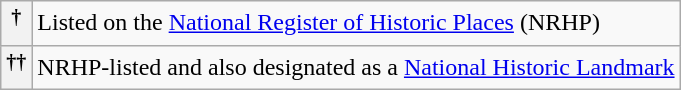<table class="wikitable">
<tr>
<th><sup>†</sup></th>
<td>Listed on the <a href='#'>National Register of Historic Places</a> (NRHP)</td>
</tr>
<tr>
<th><sup>††</sup></th>
<td>NRHP-listed and also designated as a <a href='#'>National Historic Landmark</a></td>
</tr>
</table>
